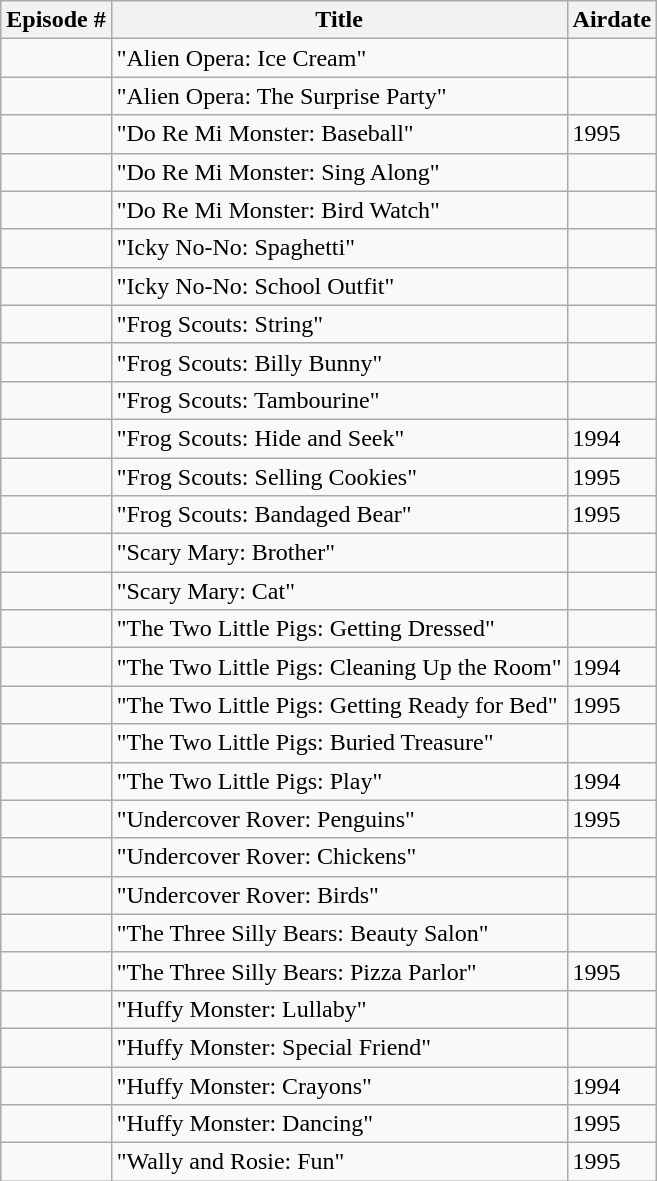<table class="wikitable">
<tr>
<th>Episode #</th>
<th>Title</th>
<th>Airdate</th>
</tr>
<tr>
<td></td>
<td>"Alien Opera: Ice Cream"</td>
<td></td>
</tr>
<tr>
<td></td>
<td>"Alien Opera: The Surprise Party"</td>
<td></td>
</tr>
<tr>
<td></td>
<td>"Do Re Mi Monster: Baseball"</td>
<td>1995</td>
</tr>
<tr>
<td></td>
<td>"Do Re Mi Monster: Sing Along"</td>
<td></td>
</tr>
<tr>
<td></td>
<td>"Do Re Mi Monster: Bird Watch"</td>
<td></td>
</tr>
<tr>
<td></td>
<td>"Icky No-No: Spaghetti"</td>
<td></td>
</tr>
<tr>
<td></td>
<td>"Icky No-No: School Outfit"</td>
<td></td>
</tr>
<tr>
<td></td>
<td>"Frog Scouts: String"</td>
<td></td>
</tr>
<tr>
<td></td>
<td>"Frog Scouts: Billy Bunny"</td>
<td></td>
</tr>
<tr>
<td></td>
<td>"Frog Scouts: Tambourine"</td>
<td></td>
</tr>
<tr>
<td></td>
<td>"Frog Scouts: Hide and Seek"</td>
<td>1994</td>
</tr>
<tr>
<td></td>
<td>"Frog Scouts: Selling Cookies"</td>
<td>1995</td>
</tr>
<tr>
<td></td>
<td>"Frog Scouts: Bandaged Bear"</td>
<td>1995</td>
</tr>
<tr>
<td></td>
<td>"Scary Mary: Brother"</td>
<td></td>
</tr>
<tr>
<td></td>
<td>"Scary Mary: Cat"</td>
<td></td>
</tr>
<tr>
<td></td>
<td>"The Two Little Pigs: Getting Dressed"</td>
<td></td>
</tr>
<tr>
<td></td>
<td>"The Two Little Pigs: Cleaning Up the Room"</td>
<td>1994</td>
</tr>
<tr>
<td></td>
<td>"The Two Little Pigs: Getting Ready for Bed"</td>
<td>1995</td>
</tr>
<tr>
<td></td>
<td>"The Two Little Pigs: Buried Treasure"</td>
<td></td>
</tr>
<tr>
<td></td>
<td>"The Two Little Pigs: Play"</td>
<td>1994</td>
</tr>
<tr>
<td></td>
<td>"Undercover Rover: Penguins"</td>
<td>1995</td>
</tr>
<tr>
<td></td>
<td>"Undercover Rover: Chickens"</td>
<td></td>
</tr>
<tr>
<td></td>
<td>"Undercover Rover: Birds"</td>
<td></td>
</tr>
<tr>
<td></td>
<td>"The Three Silly Bears: Beauty Salon"</td>
<td></td>
</tr>
<tr>
<td></td>
<td>"The Three Silly Bears: Pizza Parlor"</td>
<td>1995</td>
</tr>
<tr>
<td></td>
<td>"Huffy Monster: Lullaby"</td>
<td></td>
</tr>
<tr>
<td></td>
<td>"Huffy Monster: Special Friend"</td>
<td></td>
</tr>
<tr>
<td></td>
<td>"Huffy Monster: Crayons"</td>
<td>1994</td>
</tr>
<tr>
<td></td>
<td>"Huffy Monster: Dancing"</td>
<td>1995</td>
</tr>
<tr>
<td></td>
<td>"Wally and Rosie: Fun"</td>
<td>1995</td>
</tr>
</table>
